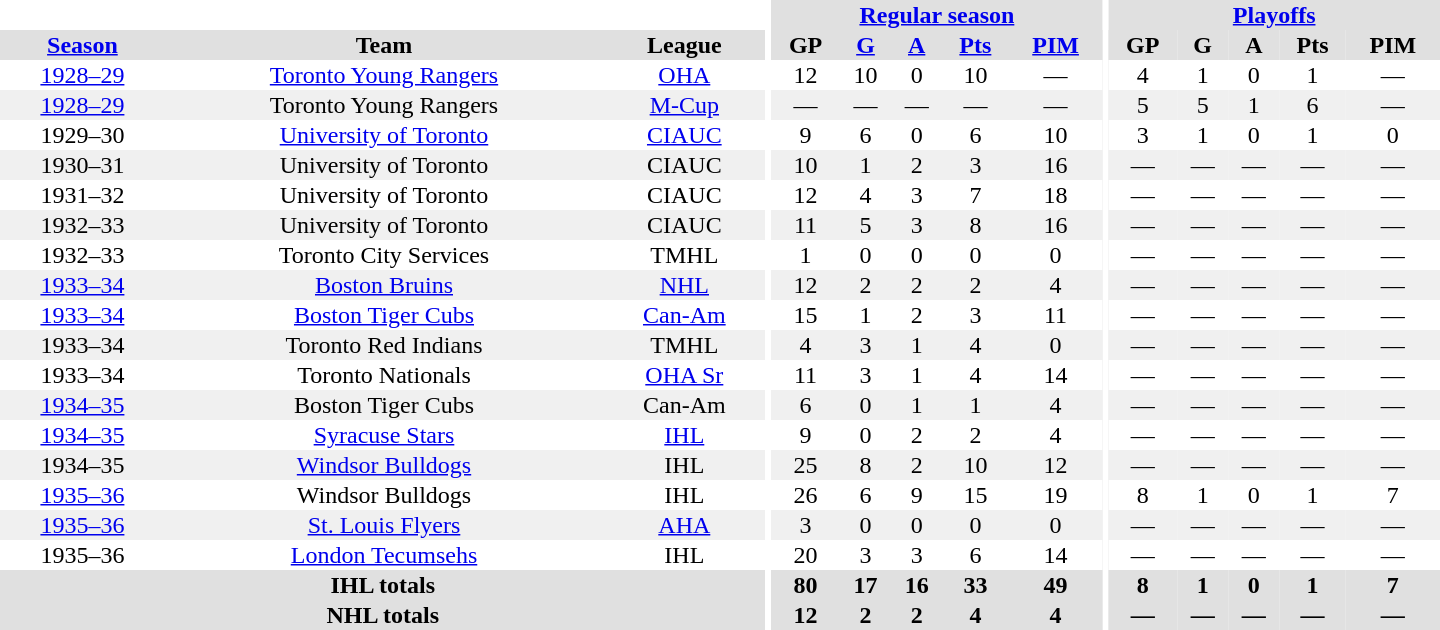<table border="0" cellpadding="1" cellspacing="0" style="text-align:center; width:60em">
<tr bgcolor="#e0e0e0">
<th colspan="3" bgcolor="#ffffff"></th>
<th rowspan="100" bgcolor="#ffffff"></th>
<th colspan="5"><a href='#'>Regular season</a></th>
<th rowspan="100" bgcolor="#ffffff"></th>
<th colspan="5"><a href='#'>Playoffs</a></th>
</tr>
<tr bgcolor="#e0e0e0">
<th><a href='#'>Season</a></th>
<th>Team</th>
<th>League</th>
<th>GP</th>
<th><a href='#'>G</a></th>
<th><a href='#'>A</a></th>
<th><a href='#'>Pts</a></th>
<th><a href='#'>PIM</a></th>
<th>GP</th>
<th>G</th>
<th>A</th>
<th>Pts</th>
<th>PIM</th>
</tr>
<tr>
<td><a href='#'>1928–29</a></td>
<td><a href='#'>Toronto Young Rangers</a></td>
<td><a href='#'>OHA</a></td>
<td>12</td>
<td>10</td>
<td>0</td>
<td>10</td>
<td>—</td>
<td>4</td>
<td>1</td>
<td>0</td>
<td>1</td>
<td>—</td>
</tr>
<tr bgcolor="#f0f0f0">
<td><a href='#'>1928–29</a></td>
<td>Toronto Young Rangers</td>
<td><a href='#'>M-Cup</a></td>
<td>—</td>
<td>—</td>
<td>—</td>
<td>—</td>
<td>—</td>
<td>5</td>
<td>5</td>
<td>1</td>
<td>6</td>
<td>—</td>
</tr>
<tr>
<td>1929–30</td>
<td><a href='#'>University of Toronto</a></td>
<td><a href='#'>CIAUC</a></td>
<td>9</td>
<td>6</td>
<td>0</td>
<td>6</td>
<td>10</td>
<td>3</td>
<td>1</td>
<td>0</td>
<td>1</td>
<td>0</td>
</tr>
<tr bgcolor="#f0f0f0">
<td>1930–31</td>
<td>University of Toronto</td>
<td>CIAUC</td>
<td>10</td>
<td>1</td>
<td>2</td>
<td>3</td>
<td>16</td>
<td>—</td>
<td>—</td>
<td>—</td>
<td>—</td>
<td>—</td>
</tr>
<tr>
<td>1931–32</td>
<td>University of Toronto</td>
<td>CIAUC</td>
<td>12</td>
<td>4</td>
<td>3</td>
<td>7</td>
<td>18</td>
<td>—</td>
<td>—</td>
<td>—</td>
<td>—</td>
<td>—</td>
</tr>
<tr bgcolor="#f0f0f0">
<td>1932–33</td>
<td>University of Toronto</td>
<td>CIAUC</td>
<td>11</td>
<td>5</td>
<td>3</td>
<td>8</td>
<td>16</td>
<td>—</td>
<td>—</td>
<td>—</td>
<td>—</td>
<td>—</td>
</tr>
<tr>
<td>1932–33</td>
<td>Toronto City Services</td>
<td>TMHL</td>
<td>1</td>
<td>0</td>
<td>0</td>
<td>0</td>
<td>0</td>
<td>—</td>
<td>—</td>
<td>—</td>
<td>—</td>
<td>—</td>
</tr>
<tr bgcolor="#f0f0f0">
<td><a href='#'>1933–34</a></td>
<td><a href='#'>Boston Bruins</a></td>
<td><a href='#'>NHL</a></td>
<td>12</td>
<td>2</td>
<td>2</td>
<td>2</td>
<td>4</td>
<td>—</td>
<td>—</td>
<td>—</td>
<td>—</td>
<td>—</td>
</tr>
<tr>
<td><a href='#'>1933–34</a></td>
<td><a href='#'>Boston Tiger Cubs</a></td>
<td><a href='#'>Can-Am</a></td>
<td>15</td>
<td>1</td>
<td>2</td>
<td>3</td>
<td>11</td>
<td>—</td>
<td>—</td>
<td>—</td>
<td>—</td>
<td>—</td>
</tr>
<tr bgcolor="#f0f0f0">
<td>1933–34</td>
<td>Toronto Red Indians</td>
<td>TMHL</td>
<td>4</td>
<td>3</td>
<td>1</td>
<td>4</td>
<td>0</td>
<td>—</td>
<td>—</td>
<td>—</td>
<td>—</td>
<td>—</td>
</tr>
<tr>
<td>1933–34</td>
<td>Toronto Nationals</td>
<td><a href='#'>OHA Sr</a></td>
<td>11</td>
<td>3</td>
<td>1</td>
<td>4</td>
<td>14</td>
<td>—</td>
<td>—</td>
<td>—</td>
<td>—</td>
<td>—</td>
</tr>
<tr bgcolor="#f0f0f0">
<td><a href='#'>1934–35</a></td>
<td>Boston Tiger Cubs</td>
<td>Can-Am</td>
<td>6</td>
<td>0</td>
<td>1</td>
<td>1</td>
<td>4</td>
<td>—</td>
<td>—</td>
<td>—</td>
<td>—</td>
<td>—</td>
</tr>
<tr>
<td><a href='#'>1934–35</a></td>
<td><a href='#'>Syracuse Stars</a></td>
<td><a href='#'>IHL</a></td>
<td>9</td>
<td>0</td>
<td>2</td>
<td>2</td>
<td>4</td>
<td>—</td>
<td>—</td>
<td>—</td>
<td>—</td>
<td>—</td>
</tr>
<tr bgcolor="#f0f0f0">
<td>1934–35</td>
<td><a href='#'>Windsor Bulldogs</a></td>
<td>IHL</td>
<td>25</td>
<td>8</td>
<td>2</td>
<td>10</td>
<td>12</td>
<td>—</td>
<td>—</td>
<td>—</td>
<td>—</td>
<td>—</td>
</tr>
<tr>
<td><a href='#'>1935–36</a></td>
<td>Windsor Bulldogs</td>
<td>IHL</td>
<td>26</td>
<td>6</td>
<td>9</td>
<td>15</td>
<td>19</td>
<td>8</td>
<td>1</td>
<td>0</td>
<td>1</td>
<td>7</td>
</tr>
<tr bgcolor="#f0f0f0">
<td><a href='#'>1935–36</a></td>
<td><a href='#'>St. Louis Flyers</a></td>
<td><a href='#'>AHA</a></td>
<td>3</td>
<td>0</td>
<td>0</td>
<td>0</td>
<td>0</td>
<td>—</td>
<td>—</td>
<td>—</td>
<td>—</td>
<td>—</td>
</tr>
<tr>
<td>1935–36</td>
<td><a href='#'>London Tecumsehs</a></td>
<td>IHL</td>
<td>20</td>
<td>3</td>
<td>3</td>
<td>6</td>
<td>14</td>
<td>—</td>
<td>—</td>
<td>—</td>
<td>—</td>
<td>—</td>
</tr>
<tr bgcolor="#e0e0e0">
<th colspan="3">IHL totals</th>
<th>80</th>
<th>17</th>
<th>16</th>
<th>33</th>
<th>49</th>
<th>8</th>
<th>1</th>
<th>0</th>
<th>1</th>
<th>7</th>
</tr>
<tr bgcolor="#e0e0e0">
<th colspan="3">NHL totals</th>
<th>12</th>
<th>2</th>
<th>2</th>
<th>4</th>
<th>4</th>
<th>—</th>
<th>—</th>
<th>—</th>
<th>—</th>
<th>—</th>
</tr>
</table>
